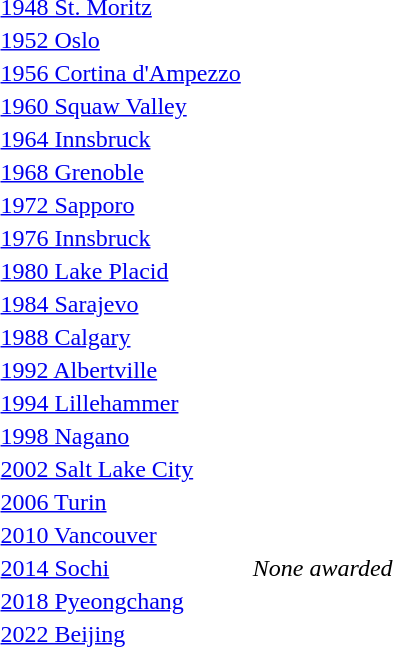<table>
<tr>
<td><a href='#'>1948 St. Moritz</a><br></td>
<td></td>
<td></td>
<td></td>
</tr>
<tr>
<td><a href='#'>1952 Oslo</a><br></td>
<td></td>
<td></td>
<td></td>
</tr>
<tr>
<td><a href='#'>1956 Cortina d'Ampezzo</a><br></td>
<td></td>
<td></td>
<td></td>
</tr>
<tr>
<td><a href='#'>1960 Squaw Valley</a><br></td>
<td></td>
<td></td>
<td></td>
</tr>
<tr>
<td><a href='#'>1964 Innsbruck</a><br></td>
<td></td>
<td></td>
<td></td>
</tr>
<tr>
<td><a href='#'>1968 Grenoble</a><br></td>
<td></td>
<td></td>
<td></td>
</tr>
<tr>
<td><a href='#'>1972 Sapporo</a><br></td>
<td></td>
<td></td>
<td></td>
</tr>
<tr>
<td><a href='#'>1976 Innsbruck</a><br></td>
<td></td>
<td></td>
<td></td>
</tr>
<tr>
<td><a href='#'>1980 Lake Placid</a><br></td>
<td></td>
<td></td>
<td></td>
</tr>
<tr>
<td><a href='#'>1984 Sarajevo</a><br></td>
<td></td>
<td></td>
<td></td>
</tr>
<tr>
<td><a href='#'>1988 Calgary</a><br></td>
<td></td>
<td></td>
<td></td>
</tr>
<tr>
<td><a href='#'>1992 Albertville</a><br></td>
<td></td>
<td></td>
<td></td>
</tr>
<tr>
<td><a href='#'>1994 Lillehammer</a><br></td>
<td></td>
<td></td>
<td></td>
</tr>
<tr>
<td><a href='#'>1998 Nagano</a><br></td>
<td></td>
<td></td>
<td></td>
</tr>
<tr>
<td><a href='#'>2002 Salt Lake City</a><br></td>
<td></td>
<td></td>
<td></td>
</tr>
<tr>
<td><a href='#'>2006 Turin</a><br></td>
<td></td>
<td></td>
<td></td>
</tr>
<tr>
<td><a href='#'>2010 Vancouver</a><br></td>
<td></td>
<td></td>
<td></td>
</tr>
<tr valign="top">
<td><a href='#'>2014 Sochi</a><br></td>
<td><br></td>
<td colspan="1" align="center"><em>None awarded</em></td>
<td></td>
</tr>
<tr>
<td><a href='#'>2018 Pyeongchang</a><br></td>
<td></td>
<td></td>
<td></td>
</tr>
<tr>
<td><a href='#'>2022 Beijing</a> <br></td>
<td></td>
<td></td>
<td></td>
</tr>
<tr valign="top">
</tr>
</table>
